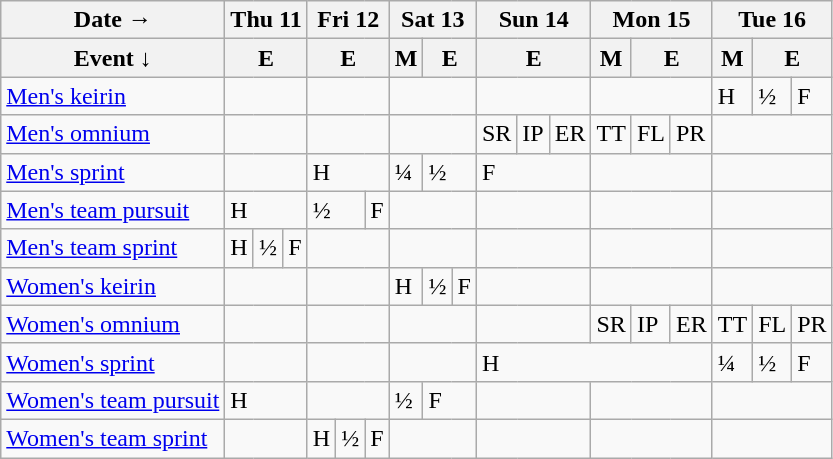<table class="wikitable olympic-schedule cycling">
<tr>
<th>Date →</th>
<th colspan="3">Thu 11</th>
<th colspan="3">Fri 12</th>
<th colspan="3">Sat 13</th>
<th colspan="3">Sun 14</th>
<th colspan="3">Mon 15</th>
<th colspan="3">Tue 16</th>
</tr>
<tr>
<th>Event   ↓</th>
<th colspan="3">E</th>
<th colspan="3">E</th>
<th>M</th>
<th colspan="2">E</th>
<th colspan="3">E</th>
<th>M</th>
<th colspan="2">E</th>
<th>M</th>
<th colspan="2">E</th>
</tr>
<tr>
<td class="event"><a href='#'>Men's keirin</a></td>
<td colspan="3"></td>
<td colspan="3"></td>
<td colspan="3"></td>
<td colspan="3"></td>
<td colspan="3"></td>
<td class="heats">H</td>
<td class="semifinals">½</td>
<td class="final">F</td>
</tr>
<tr>
<td class="event"><a href='#'>Men's omnium</a></td>
<td colspan="3"></td>
<td colspan="3"></td>
<td colspan="3"></td>
<td class="heats">SR</td>
<td class="heats">IP</td>
<td class="heats">ER</td>
<td class="heats">TT</td>
<td class="heats">FL</td>
<td class="final">PR</td>
<td colspan="3"></td>
</tr>
<tr>
<td class="event"><a href='#'>Men's sprint</a></td>
<td colspan="3"></td>
<td colspan="3" class="heats">H</td>
<td class="quarterfinals">¼</td>
<td colspan="2" class="semifinals">½</td>
<td colspan="3" class="final">F</td>
<td colspan="3"></td>
<td colspan="3"></td>
</tr>
<tr>
<td class="event"><a href='#'>Men's team pursuit</a></td>
<td colspan="3" class="heats">H</td>
<td colspan=2 class="semifinals">½</td>
<td class="final">F</td>
<td colspan="3"></td>
<td colspan="3"></td>
<td colspan="3"></td>
<td colspan="3"></td>
</tr>
<tr>
<td class="event"><a href='#'>Men's team sprint</a></td>
<td class="heats">H</td>
<td class="semifinals">½</td>
<td class="final">F</td>
<td colspan="3"></td>
<td colspan="3"></td>
<td colspan="3"></td>
<td colspan="3"></td>
<td colspan="3"></td>
</tr>
<tr>
<td class="event"><a href='#'>Women's keirin</a></td>
<td colspan="3"></td>
<td colspan="3"></td>
<td class="heats">H</td>
<td class="semifinals">½</td>
<td class="final">F</td>
<td colspan="3"></td>
<td colspan="3"></td>
<td colspan="3"></td>
</tr>
<tr>
<td class="event"><a href='#'>Women's omnium</a></td>
<td colspan="3"></td>
<td colspan="3"></td>
<td colspan="3"></td>
<td colspan="3"></td>
<td class="heats">SR</td>
<td class="heats">IP</td>
<td class="heats">ER</td>
<td class="heats">TT</td>
<td class="heats">FL</td>
<td class="final">PR</td>
</tr>
<tr>
<td class="event"><a href='#'>Women's sprint</a></td>
<td colspan="3"></td>
<td colspan="3"></td>
<td colspan="3"></td>
<td colspan="6" class="heats">H</td>
<td class="quarterfinals">¼</td>
<td class="semifinals">½</td>
<td colspan="3" class="final">F</td>
</tr>
<tr>
<td class="event"><a href='#'>Women's team pursuit</a></td>
<td colspan="3" class="heats">H</td>
<td colspan="3"></td>
<td class="semifinals">½</td>
<td colspan=2 class="final">F</td>
<td colspan="3"></td>
<td colspan="3"></td>
<td colspan="3"></td>
</tr>
<tr>
<td class="event"><a href='#'>Women's team sprint</a></td>
<td colspan="3"></td>
<td class="heats">H</td>
<td class="semifinals">½</td>
<td class="final">F</td>
<td colspan="3"></td>
<td colspan="3"></td>
<td colspan="3"></td>
<td colspan="3"></td>
</tr>
</table>
